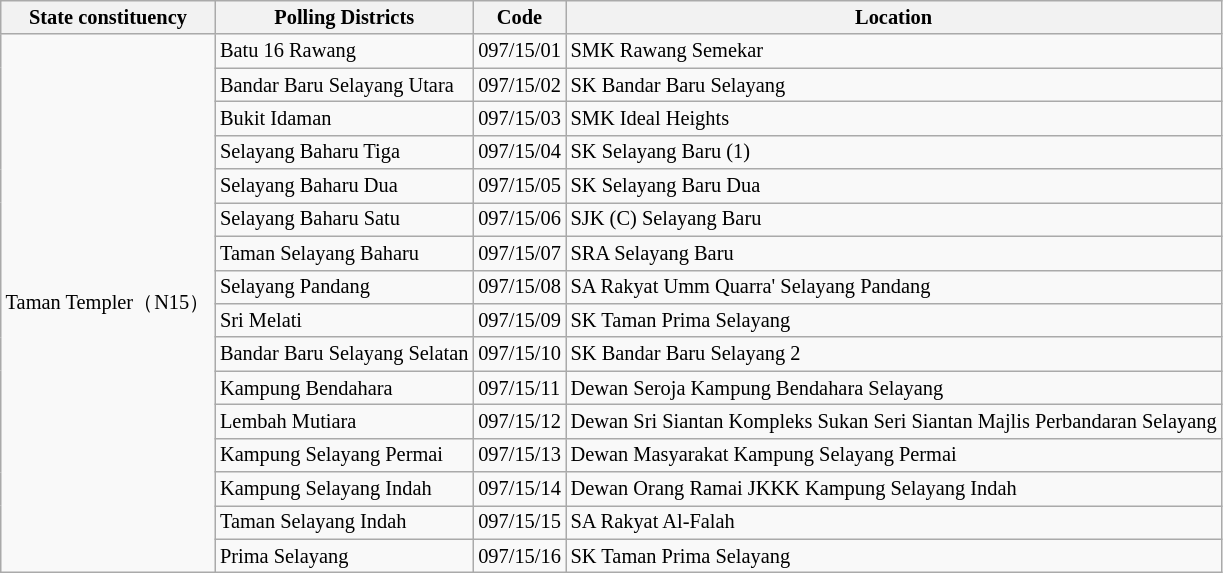<table class="wikitable sortable mw-collapsible" style="white-space:nowrap;font-size:85%">
<tr>
<th>State constituency</th>
<th>Polling Districts</th>
<th>Code</th>
<th>Location</th>
</tr>
<tr>
<td rowspan="16">Taman Templer（N15）</td>
<td>Batu 16 Rawang</td>
<td>097/15/01</td>
<td>SMK Rawang Semekar</td>
</tr>
<tr>
<td>Bandar Baru Selayang Utara</td>
<td>097/15/02</td>
<td>SK Bandar Baru Selayang</td>
</tr>
<tr>
<td>Bukit Idaman</td>
<td>097/15/03</td>
<td>SMK Ideal Heights</td>
</tr>
<tr>
<td>Selayang Baharu Tiga</td>
<td>097/15/04</td>
<td>SK Selayang Baru (1)</td>
</tr>
<tr>
<td>Selayang Baharu Dua</td>
<td>097/15/05</td>
<td>SK Selayang Baru Dua</td>
</tr>
<tr>
<td>Selayang Baharu Satu</td>
<td>097/15/06</td>
<td>SJK (C) Selayang Baru</td>
</tr>
<tr>
<td>Taman Selayang Baharu</td>
<td>097/15/07</td>
<td>SRA Selayang Baru</td>
</tr>
<tr>
<td>Selayang Pandang</td>
<td>097/15/08</td>
<td>SA Rakyat Umm Quarra' Selayang Pandang</td>
</tr>
<tr>
<td>Sri Melati</td>
<td>097/15/09</td>
<td>SK Taman Prima Selayang</td>
</tr>
<tr>
<td>Bandar Baru Selayang Selatan</td>
<td>097/15/10</td>
<td>SK Bandar Baru Selayang 2</td>
</tr>
<tr>
<td>Kampung Bendahara</td>
<td>097/15/11</td>
<td>Dewan Seroja Kampung Bendahara Selayang</td>
</tr>
<tr>
<td>Lembah Mutiara</td>
<td>097/15/12</td>
<td>Dewan Sri Siantan Kompleks Sukan Seri Siantan Majlis Perbandaran Selayang</td>
</tr>
<tr>
<td>Kampung Selayang Permai</td>
<td>097/15/13</td>
<td>Dewan Masyarakat Kampung Selayang Permai</td>
</tr>
<tr>
<td>Kampung Selayang Indah</td>
<td>097/15/14</td>
<td>Dewan Orang Ramai JKKK Kampung Selayang Indah</td>
</tr>
<tr>
<td>Taman Selayang Indah</td>
<td>097/15/15</td>
<td>SA Rakyat Al-Falah</td>
</tr>
<tr>
<td>Prima Selayang</td>
<td>097/15/16</td>
<td>SK Taman Prima Selayang</td>
</tr>
</table>
